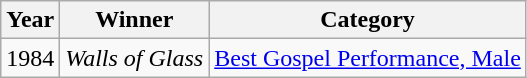<table class="wikitable">
<tr>
<th>Year</th>
<th>Winner</th>
<th>Category</th>
</tr>
<tr>
<td>1984</td>
<td><em>Walls of Glass</em></td>
<td><a href='#'>Best Gospel Performance, Male</a></td>
</tr>
</table>
